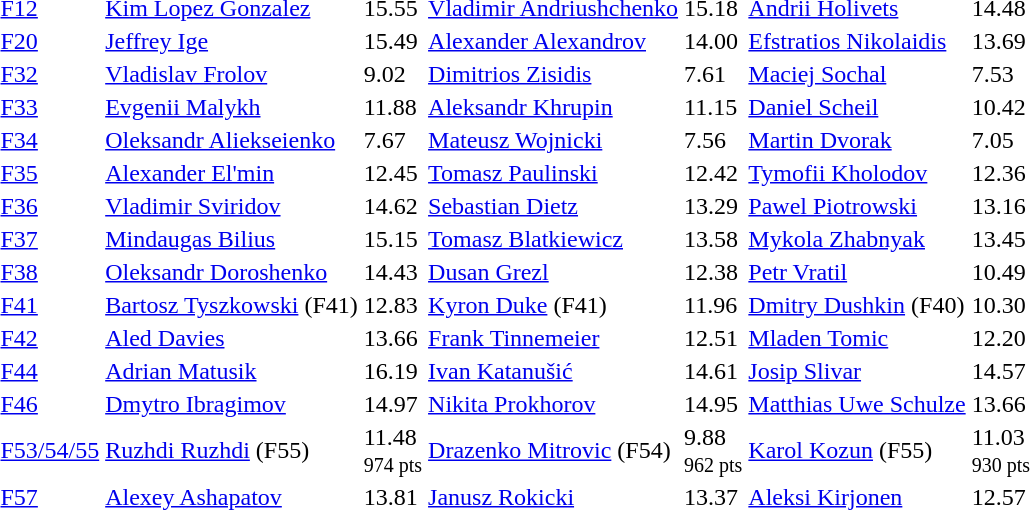<table>
<tr>
<td><a href='#'>F12</a></td>
<td><a href='#'>Kim Lopez Gonzalez</a><br></td>
<td>15.55</td>
<td><a href='#'>Vladimir Andriushchenko</a><br></td>
<td>15.18</td>
<td><a href='#'>Andrii Holivets</a><br></td>
<td>14.48</td>
</tr>
<tr>
<td><a href='#'>F20</a></td>
<td><a href='#'>Jeffrey Ige</a><br></td>
<td>15.49</td>
<td><a href='#'>Alexander Alexandrov</a><br></td>
<td>14.00</td>
<td><a href='#'>Efstratios Nikolaidis</a><br></td>
<td>13.69</td>
</tr>
<tr>
<td><a href='#'>F32</a></td>
<td><a href='#'>Vladislav Frolov</a><br></td>
<td>9.02</td>
<td><a href='#'>Dimitrios Zisidis</a><br></td>
<td>7.61</td>
<td><a href='#'>Maciej Sochal</a><br></td>
<td>7.53</td>
</tr>
<tr>
<td><a href='#'>F33</a></td>
<td><a href='#'>Evgenii Malykh</a><br></td>
<td>11.88</td>
<td><a href='#'>Aleksandr Khrupin</a><br></td>
<td>11.15</td>
<td><a href='#'>Daniel Scheil</a><br></td>
<td>10.42</td>
</tr>
<tr>
<td><a href='#'>F34</a></td>
<td><a href='#'>Oleksandr Aliekseienko</a><br></td>
<td>7.67</td>
<td><a href='#'>Mateusz Wojnicki</a><br></td>
<td>7.56</td>
<td><a href='#'>Martin Dvorak</a><br></td>
<td>7.05</td>
</tr>
<tr>
<td><a href='#'>F35</a></td>
<td><a href='#'>Alexander El'min</a><br></td>
<td>12.45</td>
<td><a href='#'>Tomasz Paulinski</a><br></td>
<td>12.42</td>
<td><a href='#'>Tymofii Kholodov</a><br></td>
<td>12.36</td>
</tr>
<tr>
<td><a href='#'>F36</a></td>
<td><a href='#'>Vladimir Sviridov</a><br></td>
<td>14.62</td>
<td><a href='#'>Sebastian Dietz</a><br></td>
<td>13.29</td>
<td><a href='#'>Pawel Piotrowski</a><br></td>
<td>13.16</td>
</tr>
<tr>
<td><a href='#'>F37</a></td>
<td><a href='#'>Mindaugas Bilius</a><br></td>
<td>15.15</td>
<td><a href='#'>Tomasz Blatkiewicz</a><br></td>
<td>13.58</td>
<td><a href='#'>Mykola Zhabnyak</a><br></td>
<td>13.45</td>
</tr>
<tr>
<td><a href='#'>F38</a></td>
<td><a href='#'>Oleksandr Doroshenko</a><br></td>
<td>14.43</td>
<td><a href='#'>Dusan Grezl</a><br></td>
<td>12.38</td>
<td><a href='#'>Petr Vratil</a><br></td>
<td>10.49</td>
</tr>
<tr>
<td><a href='#'>F41</a></td>
<td><a href='#'>Bartosz Tyszkowski</a> (F41)<br></td>
<td>12.83</td>
<td><a href='#'>Kyron Duke</a> (F41)<br></td>
<td>11.96</td>
<td><a href='#'>Dmitry Dushkin</a> (F40)<br></td>
<td>10.30</td>
</tr>
<tr>
<td><a href='#'>F42</a></td>
<td><a href='#'>Aled Davies</a><br></td>
<td>13.66</td>
<td><a href='#'>Frank Tinnemeier</a><br></td>
<td>12.51</td>
<td><a href='#'>Mladen Tomic</a><br></td>
<td>12.20</td>
</tr>
<tr>
<td><a href='#'>F44</a></td>
<td><a href='#'>Adrian Matusik</a><br></td>
<td>16.19</td>
<td><a href='#'>Ivan Katanušić</a><br></td>
<td>14.61</td>
<td><a href='#'>Josip Slivar</a><br></td>
<td>14.57</td>
</tr>
<tr>
<td><a href='#'>F46</a></td>
<td><a href='#'>Dmytro Ibragimov</a><br></td>
<td>14.97</td>
<td><a href='#'>Nikita Prokhorov</a><br></td>
<td>14.95</td>
<td><a href='#'>Matthias Uwe Schulze</a><br></td>
<td>13.66</td>
</tr>
<tr>
<td><a href='#'>F53/54/55</a></td>
<td><a href='#'>Ruzhdi Ruzhdi</a> (F55)<br></td>
<td>11.48<br><small>974 pts</small></td>
<td><a href='#'>Drazenko Mitrovic</a> (F54)<br></td>
<td>9.88<br><small>962 pts</small></td>
<td><a href='#'>Karol Kozun</a> (F55)<br></td>
<td>11.03<br><small>930 pts</small></td>
</tr>
<tr>
<td><a href='#'>F57</a></td>
<td><a href='#'>Alexey Ashapatov</a><br></td>
<td>13.81</td>
<td><a href='#'>Janusz Rokicki</a><br></td>
<td>13.37</td>
<td><a href='#'>Aleksi Kirjonen</a><br></td>
<td>12.57</td>
</tr>
</table>
